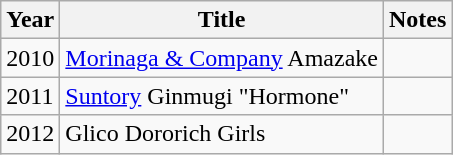<table class="wikitable">
<tr>
<th>Year</th>
<th>Title</th>
<th>Notes</th>
</tr>
<tr>
<td>2010</td>
<td><a href='#'>Morinaga & Company</a> Amazake</td>
<td></td>
</tr>
<tr>
<td>2011</td>
<td><a href='#'>Suntory</a> Ginmugi "Hormone"</td>
<td></td>
</tr>
<tr>
<td>2012</td>
<td>Glico Dororich Girls</td>
<td></td>
</tr>
</table>
